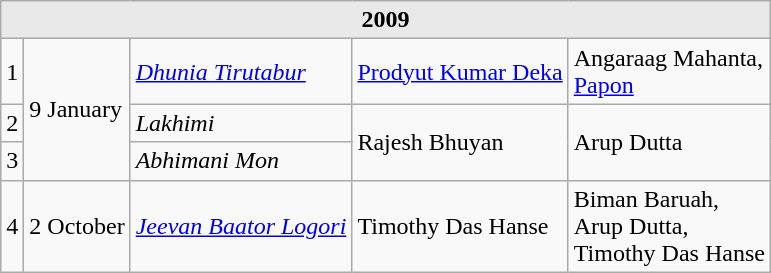<table class="wikitable" border="0">
<tr>
<td colspan="5" style="text-align:center; background:#e9e9e9"><strong>2009</strong></td>
</tr>
<tr>
<td>1</td>
<td rowspan="3">9 January</td>
<td><em><a href='#'>Dhunia Tirutabur</a></em></td>
<td><a href='#'>Prodyut Kumar Deka</a></td>
<td>Angaraag Mahanta, <br> <a href='#'>Papon</a></td>
</tr>
<tr>
<td>2</td>
<td><em>Lakhimi</em></td>
<td rowspan="2">Rajesh Bhuyan</td>
<td rowspan="2">Arup Dutta</td>
</tr>
<tr>
<td>3</td>
<td><em>Abhimani Mon</em></td>
</tr>
<tr>
<td>4</td>
<td>2 October</td>
<td><em><a href='#'>Jeevan Baator Logori</a></em></td>
<td>Timothy Das Hanse</td>
<td>Biman Baruah, <br> Arup Dutta, <br> Timothy Das Hanse</td>
</tr>
</table>
